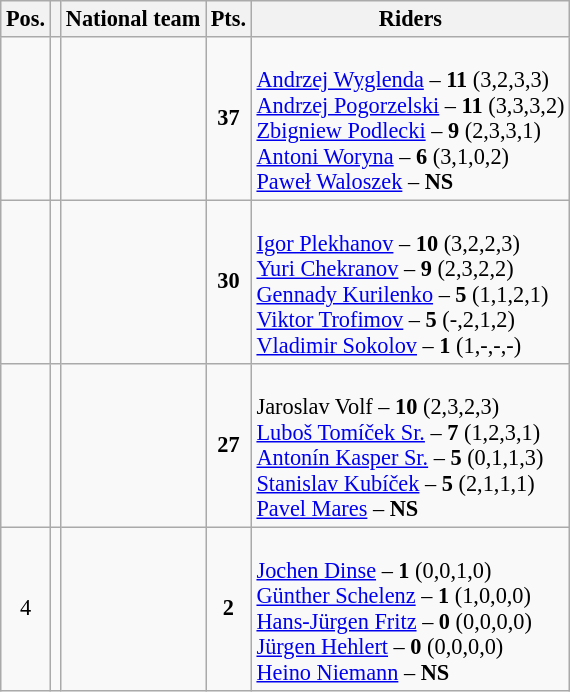<table class=wikitable style="font-size:93%;">
<tr>
<th>Pos.</th>
<th></th>
<th>National team</th>
<th>Pts.</th>
<th>Riders</th>
</tr>
<tr align=center >
<td></td>
<td></td>
<td align=left></td>
<td><strong>37</strong></td>
<td align=left><br><a href='#'>Andrzej Wyglenda</a> – <strong>11</strong> (3,2,3,3)<br>
<a href='#'>Andrzej Pogorzelski</a> – <strong>11</strong> (3,3,3,2)<br>
<a href='#'>Zbigniew Podlecki</a> – <strong>9</strong> (2,3,3,1)<br>
<a href='#'>Antoni Woryna</a> – <strong>6</strong> (3,1,0,2)<br>
<a href='#'>Paweł Waloszek</a> – <strong>NS</strong></td>
</tr>
<tr align=center >
<td></td>
<td></td>
<td align=left></td>
<td><strong>30</strong></td>
<td align=left><br><a href='#'>Igor Plekhanov</a> – <strong>10</strong> (3,2,2,3)<br>
<a href='#'>Yuri Chekranov</a> – <strong>9</strong> (2,3,2,2)<br>
<a href='#'>Gennady Kurilenko</a> – <strong>5</strong> (1,1,2,1)<br>
<a href='#'>Viktor Trofimov</a> – <strong>5</strong> (-,2,1,2)<br>
<a href='#'>Vladimir Sokolov</a> – <strong>1</strong> (1,-,-,-)<br></td>
</tr>
<tr align=center >
<td></td>
<td></td>
<td align=left></td>
<td><strong>27</strong></td>
<td align=left><br>Jaroslav Volf – <strong>10</strong> (2,3,2,3)<br>
<a href='#'>Luboš Tomíček Sr.</a> – <strong>7</strong> (1,2,3,1)<br>
<a href='#'>Antonín Kasper Sr.</a> – <strong>5</strong> (0,1,1,3)<br>
<a href='#'>Stanislav Kubíček</a> – <strong>5</strong> (2,1,1,1)<br>
<a href='#'>Pavel Mares</a> – <strong>NS</strong></td>
</tr>
<tr align=center>
<td>4</td>
<td></td>
<td align=left></td>
<td><strong>2</strong></td>
<td align=left><br><a href='#'>Jochen Dinse</a> – <strong>1</strong> (0,0,1,0)<br>
<a href='#'>Günther Schelenz</a> – <strong>1</strong> (1,0,0,0)<br>
<a href='#'>Hans-Jürgen Fritz</a> – <strong>0</strong> (0,0,0,0)<br>
<a href='#'>Jürgen Hehlert</a> – <strong>0</strong> (0,0,0,0)<br>
<a href='#'>Heino Niemann</a> – <strong>NS</strong></td>
</tr>
</table>
